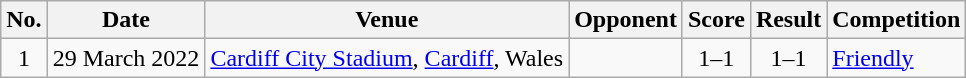<table class="wikitable sortable">
<tr>
<th scope="col">No.</th>
<th scope="col">Date</th>
<th scope="col">Venue</th>
<th scope="col">Opponent</th>
<th scope="col">Score</th>
<th scope="col">Result</th>
<th scope="col">Competition</th>
</tr>
<tr>
<td align="center">1</td>
<td>29 March 2022</td>
<td><a href='#'>Cardiff City Stadium</a>, <a href='#'>Cardiff</a>, Wales</td>
<td></td>
<td align="center">1–1</td>
<td align="center">1–1</td>
<td><a href='#'>Friendly</a></td>
</tr>
</table>
